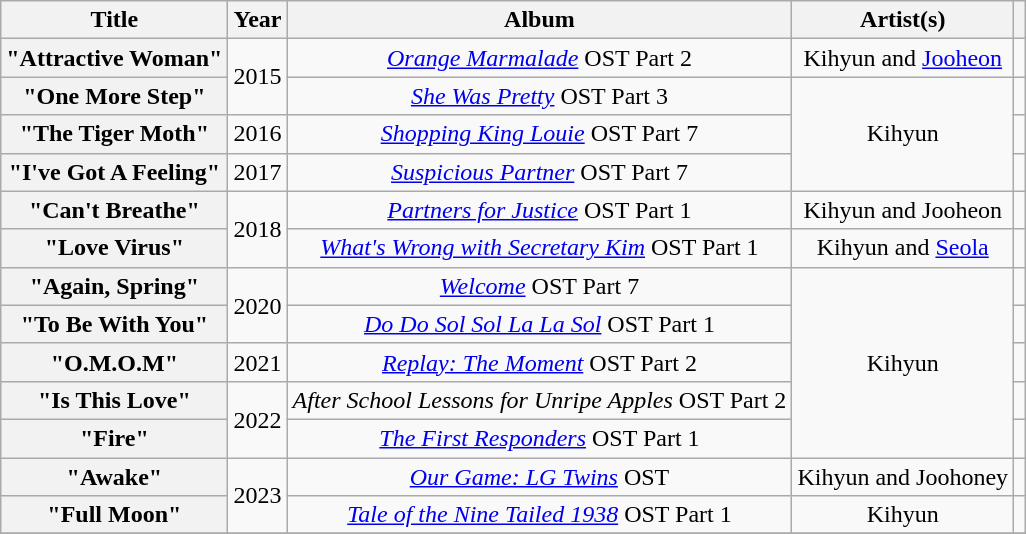<table class="wikitable plainrowheaders" style="text-align:center">
<tr>
<th scope="col">Title</th>
<th scope="col">Year</th>
<th scope="col">Album</th>
<th scope="col">Artist(s)</th>
<th scope="col" class="unsortable"></th>
</tr>
<tr>
<th scope="row">"Attractive Woman"</th>
<td rowspan="2">2015</td>
<td><em><a href='#'>Orange Marmalade</a></em> OST Part 2</td>
<td>Kihyun and <a href='#'>Jooheon</a></td>
<td></td>
</tr>
<tr>
<th scope="row">"One More Step"</th>
<td><em><a href='#'>She Was Pretty</a></em> OST Part 3</td>
<td rowspan="3">Kihyun</td>
<td></td>
</tr>
<tr>
<th scope="row">"The Tiger Moth" </th>
<td>2016</td>
<td><em><a href='#'>Shopping King Louie</a></em> OST Part 7</td>
<td></td>
</tr>
<tr>
<th scope="row">"I've Got A Feeling"</th>
<td>2017</td>
<td><em><a href='#'>Suspicious Partner</a></em> OST Part 7</td>
<td></td>
</tr>
<tr>
<th scope="row">"Can't Breathe"</th>
<td rowspan="2">2018</td>
<td><em><a href='#'>Partners for Justice</a></em> OST Part 1</td>
<td>Kihyun and Jooheon</td>
<td></td>
</tr>
<tr>
<th scope="row">"Love Virus"</th>
<td><em><a href='#'>What's Wrong with Secretary Kim</a></em> OST Part 1</td>
<td>Kihyun and <a href='#'>Seola</a></td>
<td></td>
</tr>
<tr>
<th scope="row">"Again, Spring"</th>
<td rowspan="2">2020</td>
<td><em><a href='#'>Welcome</a></em> OST Part 7</td>
<td rowspan="5">Kihyun</td>
<td></td>
</tr>
<tr>
<th scope="row">"To Be With You"</th>
<td><em><a href='#'>Do Do Sol Sol La La Sol</a></em> OST Part 1</td>
<td></td>
</tr>
<tr>
<th scope="row">"O.M.O.M"</th>
<td>2021</td>
<td><em><a href='#'>Replay: The Moment</a></em> OST Part 2</td>
<td></td>
</tr>
<tr>
<th scope="row">"Is This Love"</th>
<td rowspan="2">2022</td>
<td><em>After School Lessons for Unripe Apples</em> OST Part 2</td>
<td></td>
</tr>
<tr>
<th scope="row">"Fire"</th>
<td><em><a href='#'>The First Responders</a></em> OST Part 1</td>
<td></td>
</tr>
<tr>
<th scope="row">"Awake"</th>
<td rowspan="2">2023</td>
<td><em><a href='#'>Our Game: LG Twins</a></em> OST</td>
<td>Kihyun and Joohoney</td>
<td></td>
</tr>
<tr>
<th scope="row">"Full Moon"</th>
<td><em><a href='#'>Tale of the Nine Tailed 1938</a></em> OST Part 1</td>
<td>Kihyun</td>
<td></td>
</tr>
<tr>
</tr>
</table>
